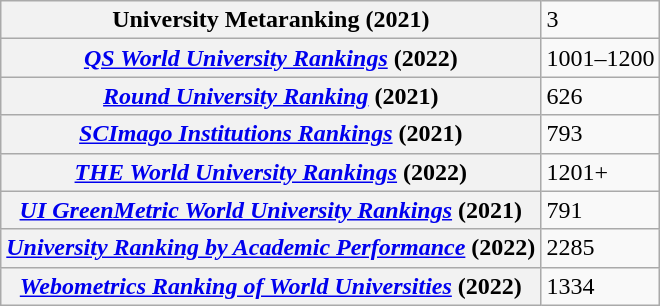<table class="wikitable">
<tr>
<th>University Metaranking (2021)</th>
<td>3</td>
</tr>
<tr>
<th><em><a href='#'>QS World University Rankings</a></em> (2022)</th>
<td>1001–1200</td>
</tr>
<tr>
<th><em><a href='#'>Round University Ranking</a></em> (2021)</th>
<td>626</td>
</tr>
<tr>
<th><em><a href='#'>SCImago Institutions Rankings</a></em> (2021)</th>
<td>793</td>
</tr>
<tr>
<th><em><a href='#'>THE World University Rankings</a></em> (2022)</th>
<td>1201+</td>
</tr>
<tr>
<th><em><a href='#'>UI GreenMetric World University Rankings</a></em> (2021)</th>
<td>791</td>
</tr>
<tr>
<th><em><a href='#'>University Ranking by Academic Performance</a></em> (2022)</th>
<td>2285</td>
</tr>
<tr>
<th><em><a href='#'>Webometrics Ranking of World Universities</a></em> (2022)</th>
<td>1334</td>
</tr>
</table>
